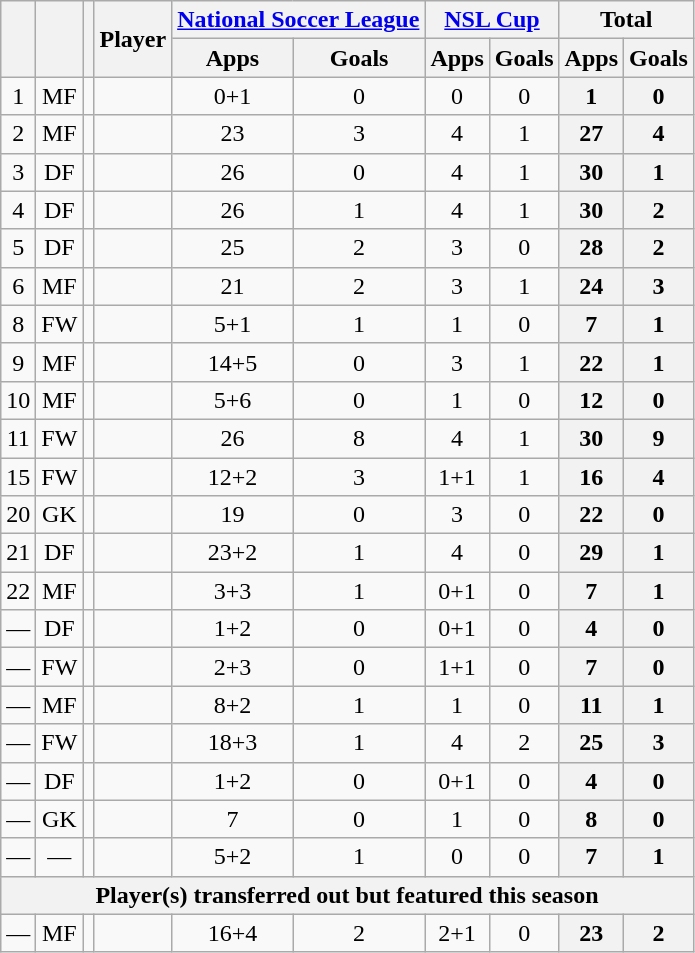<table class="wikitable sortable" style="text-align:center">
<tr>
<th rowspan="2"></th>
<th rowspan="2"></th>
<th rowspan="2"></th>
<th rowspan="2">Player</th>
<th colspan="2"><a href='#'>National Soccer League</a></th>
<th colspan="2"><a href='#'>NSL Cup</a></th>
<th colspan="2">Total</th>
</tr>
<tr>
<th>Apps</th>
<th>Goals</th>
<th>Apps</th>
<th>Goals</th>
<th>Apps</th>
<th>Goals</th>
</tr>
<tr>
<td>1</td>
<td>MF</td>
<td></td>
<td align="left"><br></td>
<td>0+1</td>
<td>0<br></td>
<td>0</td>
<td>0<br></td>
<th>1</th>
<th>0</th>
</tr>
<tr>
<td>2</td>
<td>MF</td>
<td></td>
<td align="left"><br></td>
<td>23</td>
<td>3<br></td>
<td>4</td>
<td>1<br></td>
<th>27</th>
<th>4</th>
</tr>
<tr>
<td>3</td>
<td>DF</td>
<td></td>
<td align="left"><br></td>
<td>26</td>
<td>0<br></td>
<td>4</td>
<td>1<br></td>
<th>30</th>
<th>1</th>
</tr>
<tr>
<td>4</td>
<td>DF</td>
<td></td>
<td align="left"><br></td>
<td>26</td>
<td>1<br></td>
<td>4</td>
<td>1<br></td>
<th>30</th>
<th>2</th>
</tr>
<tr>
<td>5</td>
<td>DF</td>
<td></td>
<td align="left"><br></td>
<td>25</td>
<td>2<br></td>
<td>3</td>
<td>0<br></td>
<th>28</th>
<th>2</th>
</tr>
<tr>
<td>6</td>
<td>MF</td>
<td></td>
<td align="left"><br></td>
<td>21</td>
<td>2<br></td>
<td>3</td>
<td>1<br></td>
<th>24</th>
<th>3</th>
</tr>
<tr>
<td>8</td>
<td>FW</td>
<td></td>
<td align="left"><br></td>
<td>5+1</td>
<td>1<br></td>
<td>1</td>
<td>0<br></td>
<th>7</th>
<th>1</th>
</tr>
<tr>
<td>9</td>
<td>MF</td>
<td></td>
<td align="left"><br></td>
<td>14+5</td>
<td>0<br></td>
<td>3</td>
<td>1<br></td>
<th>22</th>
<th>1</th>
</tr>
<tr>
<td>10</td>
<td>MF</td>
<td></td>
<td align="left"><br></td>
<td>5+6</td>
<td>0<br></td>
<td>1</td>
<td>0<br></td>
<th>12</th>
<th>0</th>
</tr>
<tr>
<td>11</td>
<td>FW</td>
<td></td>
<td align="left"><br></td>
<td>26</td>
<td>8<br></td>
<td>4</td>
<td>1<br></td>
<th>30</th>
<th>9</th>
</tr>
<tr>
<td>15</td>
<td>FW</td>
<td></td>
<td align="left"><br></td>
<td>12+2</td>
<td>3<br></td>
<td>1+1</td>
<td>1<br></td>
<th>16</th>
<th>4</th>
</tr>
<tr>
<td>20</td>
<td>GK</td>
<td></td>
<td align="left"><br></td>
<td>19</td>
<td>0<br></td>
<td>3</td>
<td>0<br></td>
<th>22</th>
<th>0</th>
</tr>
<tr>
<td>21</td>
<td>DF</td>
<td></td>
<td align="left"><br></td>
<td>23+2</td>
<td>1<br></td>
<td>4</td>
<td>0<br></td>
<th>29</th>
<th>1</th>
</tr>
<tr>
<td>22</td>
<td>MF</td>
<td></td>
<td align="left"><br></td>
<td>3+3</td>
<td>1<br></td>
<td>0+1</td>
<td>0<br></td>
<th>7</th>
<th>1</th>
</tr>
<tr>
<td>—</td>
<td>DF</td>
<td></td>
<td align="left"><br></td>
<td>1+2</td>
<td>0<br></td>
<td>0+1</td>
<td>0<br></td>
<th>4</th>
<th>0</th>
</tr>
<tr>
<td>—</td>
<td>FW</td>
<td></td>
<td align="left"><br></td>
<td>2+3</td>
<td>0<br></td>
<td>1+1</td>
<td>0<br></td>
<th>7</th>
<th>0</th>
</tr>
<tr>
<td>—</td>
<td>MF</td>
<td></td>
<td align="left"><br></td>
<td>8+2</td>
<td>1<br></td>
<td>1</td>
<td>0<br></td>
<th>11</th>
<th>1</th>
</tr>
<tr>
<td>—</td>
<td>FW</td>
<td></td>
<td align="left"><br></td>
<td>18+3</td>
<td>1<br></td>
<td>4</td>
<td>2<br></td>
<th>25</th>
<th>3</th>
</tr>
<tr>
<td>—</td>
<td>DF</td>
<td></td>
<td align="left"><br></td>
<td>1+2</td>
<td>0<br></td>
<td>0+1</td>
<td>0<br></td>
<th>4</th>
<th>0</th>
</tr>
<tr>
<td>—</td>
<td>GK</td>
<td></td>
<td align="left"><br></td>
<td>7</td>
<td>0<br></td>
<td>1</td>
<td>0<br></td>
<th>8</th>
<th>0</th>
</tr>
<tr>
<td>—</td>
<td>—</td>
<td></td>
<td align="left"><br></td>
<td>5+2</td>
<td>1<br></td>
<td>0</td>
<td>0<br></td>
<th>7</th>
<th>1</th>
</tr>
<tr>
<th colspan="10">Player(s) transferred out but featured this season</th>
</tr>
<tr>
<td>—</td>
<td>MF</td>
<td></td>
<td align="left"><br></td>
<td>16+4</td>
<td>2<br></td>
<td>2+1</td>
<td>0<br></td>
<th>23</th>
<th>2</th>
</tr>
</table>
